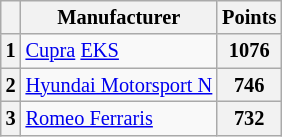<table class="wikitable" style="font-size: 85%;">
<tr>
<th></th>
<th>Manufacturer</th>
<th>Points</th>
</tr>
<tr>
<th>1</th>
<td nowrap=""> <a href='#'>Cupra</a> <a href='#'>EKS</a></td>
<th>1076</th>
</tr>
<tr>
<th>2</th>
<td> <a href='#'>Hyundai Motorsport N</a></td>
<th>746</th>
</tr>
<tr>
<th>3</th>
<td> <a href='#'>Romeo Ferraris</a></td>
<th>732</th>
</tr>
</table>
